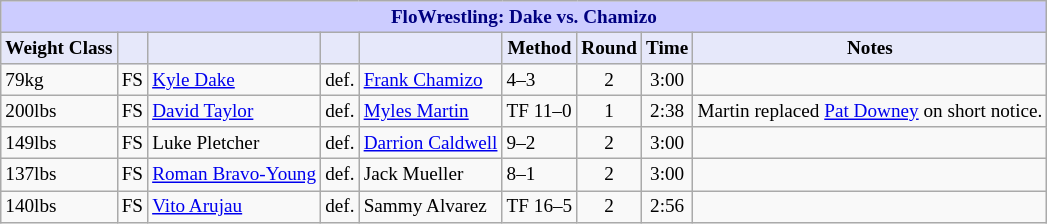<table class="wikitable" style="font-size: 80%;">
<tr>
<th colspan="9" style="background-color: #ccf; color: #000080; text-align: center;"><strong>FloWrestling: Dake vs. Chamizo</strong></th>
</tr>
<tr>
<th colspan="1" style="background-color: #E6E8FA; color: #000000; text-align: center;">Weight Class</th>
<th colspan="1" style="background-color: #E6E8FA; color: #000000; text-align: center;"></th>
<th colspan="1" style="background-color: #E6E8FA; color: #000000; text-align: center;"></th>
<th colspan="1" style="background-color: #E6E8FA; color: #000000; text-align: center;"></th>
<th colspan="1" style="background-color: #E6E8FA; color: #000000; text-align: center;"></th>
<th colspan="1" style="background-color: #E6E8FA; color: #000000; text-align: center;">Method</th>
<th colspan="1" style="background-color: #E6E8FA; color: #000000; text-align: center;">Round</th>
<th colspan="1" style="background-color: #E6E8FA; color: #000000; text-align: center;">Time</th>
<th colspan="1" style="background-color: #E6E8FA; color: #000000; text-align: center;">Notes</th>
</tr>
<tr>
<td>79kg</td>
<td>FS</td>
<td> <a href='#'>Kyle Dake</a></td>
<td>def.</td>
<td> <a href='#'>Frank Chamizo</a></td>
<td>4–3</td>
<td align=center>2</td>
<td align=center>3:00</td>
<td></td>
</tr>
<tr>
<td>200lbs</td>
<td>FS</td>
<td> <a href='#'>David Taylor</a></td>
<td>def.</td>
<td> <a href='#'>Myles Martin</a></td>
<td>TF 11–0</td>
<td align=center>1</td>
<td align=center>2:38</td>
<td>Martin replaced <a href='#'>Pat Downey</a> on short notice.</td>
</tr>
<tr>
<td>149lbs</td>
<td>FS</td>
<td> Luke Pletcher</td>
<td>def.</td>
<td> <a href='#'>Darrion Caldwell</a></td>
<td>9–2</td>
<td align=center>2</td>
<td align=center>3:00</td>
<td></td>
</tr>
<tr>
<td>137lbs</td>
<td>FS</td>
<td> <a href='#'>Roman Bravo-Young</a></td>
<td>def.</td>
<td> Jack Mueller</td>
<td>8–1</td>
<td align=center>2</td>
<td align=center>3:00</td>
<td></td>
</tr>
<tr>
<td>140lbs</td>
<td>FS</td>
<td> <a href='#'>Vito Arujau</a></td>
<td>def.</td>
<td> Sammy Alvarez</td>
<td>TF 16–5</td>
<td align=center>2</td>
<td align=center>2:56</td>
<td></td>
</tr>
</table>
